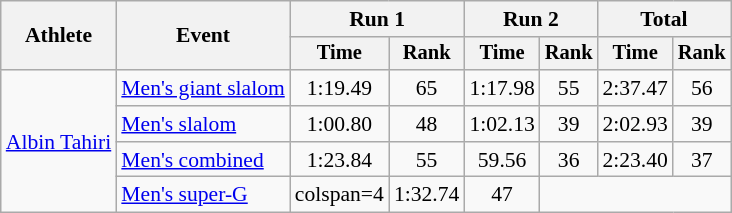<table class="wikitable" style="font-size:90%">
<tr>
<th rowspan=2>Athlete</th>
<th rowspan=2>Event</th>
<th colspan=2>Run 1</th>
<th colspan=2>Run 2</th>
<th colspan=2>Total</th>
</tr>
<tr style="font-size:95%">
<th>Time</th>
<th>Rank</th>
<th>Time</th>
<th>Rank</th>
<th>Time</th>
<th>Rank</th>
</tr>
<tr align=center>
<td align=left rowspan=4><a href='#'>Albin Tahiri</a></td>
<td align=left><a href='#'>Men's giant slalom</a></td>
<td>1:19.49</td>
<td>65</td>
<td>1:17.98</td>
<td>55</td>
<td>2:37.47</td>
<td>56</td>
</tr>
<tr align=center>
<td align=left><a href='#'>Men's slalom</a></td>
<td>1:00.80</td>
<td>48</td>
<td>1:02.13</td>
<td>39</td>
<td>2:02.93</td>
<td>39</td>
</tr>
<tr align=center>
<td align=left><a href='#'>Men's combined</a></td>
<td>1:23.84</td>
<td>55</td>
<td>59.56</td>
<td>36</td>
<td>2:23.40</td>
<td>37</td>
</tr>
<tr align=center>
<td align=left><a href='#'>Men's super-G</a></td>
<td>colspan=4 </td>
<td>1:32.74</td>
<td>47</td>
</tr>
</table>
